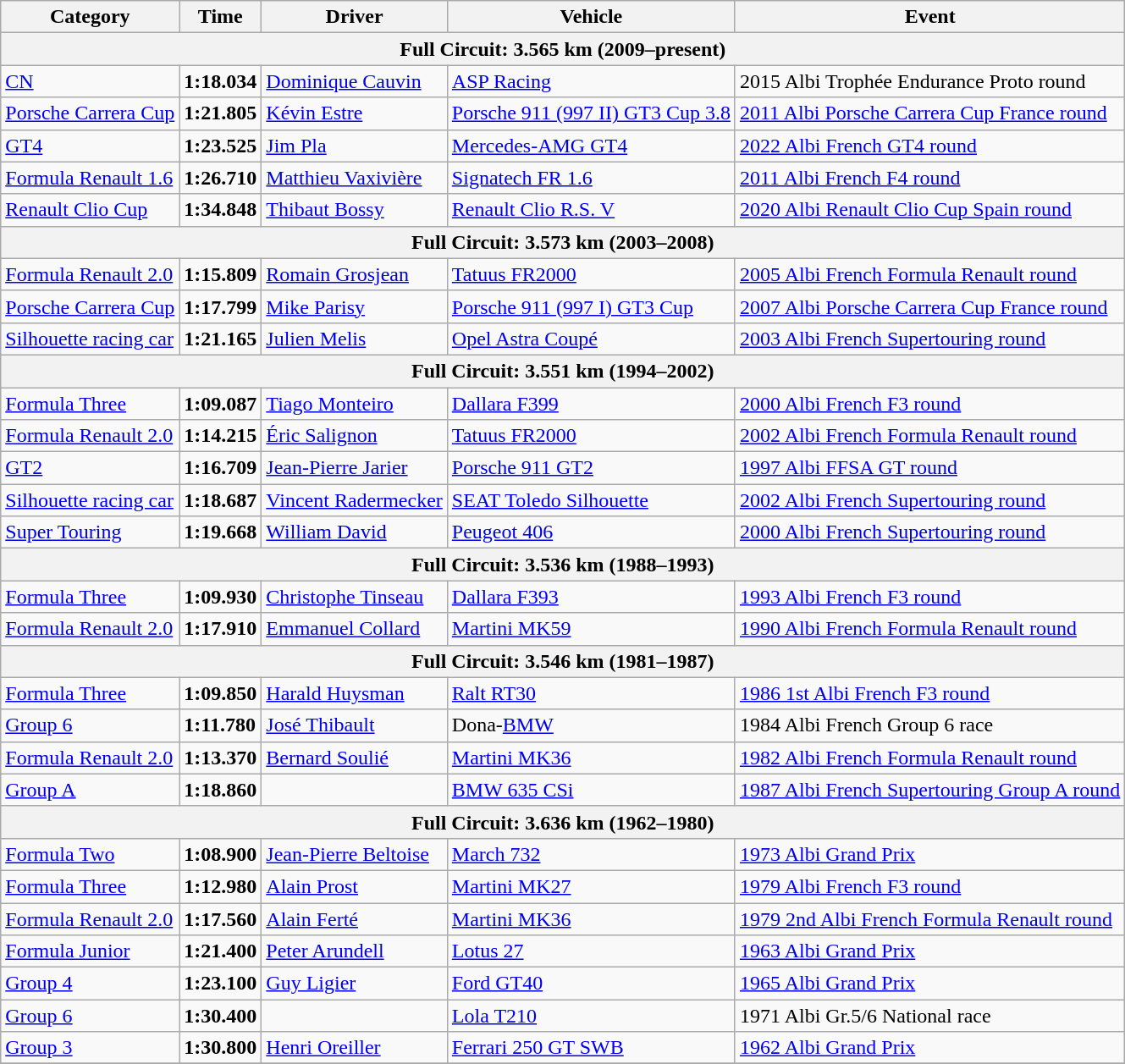<table class="wikitable">
<tr>
<th>Category</th>
<th>Time</th>
<th>Driver</th>
<th>Vehicle</th>
<th>Event</th>
</tr>
<tr>
<th colspan=5>Full Circuit: 3.565 km (2009–present)</th>
</tr>
<tr>
<td><a href='#'>CN</a></td>
<td><strong>1:18.034</strong></td>
<td><a href='#'>Dominique Cauvin</a></td>
<td><a href='#'>ASP Racing</a></td>
<td>2015 Albi Trophée Endurance Proto round</td>
</tr>
<tr>
<td><a href='#'>Porsche Carrera Cup</a></td>
<td><strong>1:21.805</strong></td>
<td><a href='#'>Kévin Estre</a></td>
<td><a href='#'>Porsche 911 (997 II) GT3 Cup 3.8</a></td>
<td><a href='#'>2011 Albi Porsche Carrera Cup France round</a></td>
</tr>
<tr>
<td><a href='#'>GT4</a></td>
<td><strong>1:23.525</strong></td>
<td><a href='#'>Jim Pla</a></td>
<td><a href='#'>Mercedes-AMG GT4</a></td>
<td><a href='#'>2022 Albi French GT4 round</a></td>
</tr>
<tr>
<td><a href='#'>Formula Renault 1.6</a></td>
<td><strong>1:26.710</strong></td>
<td><a href='#'>Matthieu Vaxivière</a></td>
<td><a href='#'>Signatech FR 1.6</a></td>
<td><a href='#'>2011 Albi French F4 round</a></td>
</tr>
<tr>
<td><a href='#'>Renault Clio Cup</a></td>
<td><strong>1:34.848</strong></td>
<td><a href='#'>Thibaut Bossy</a></td>
<td><a href='#'>Renault Clio R.S. V</a></td>
<td><a href='#'>2020 Albi Renault Clio Cup Spain round</a></td>
</tr>
<tr>
<th colspan=5>Full Circuit: 3.573 km (2003–2008)</th>
</tr>
<tr>
<td><a href='#'>Formula Renault 2.0</a></td>
<td><strong>1:15.809</strong></td>
<td><a href='#'>Romain Grosjean</a></td>
<td><a href='#'>Tatuus FR2000</a></td>
<td><a href='#'>2005 Albi French Formula Renault round</a></td>
</tr>
<tr>
<td><a href='#'>Porsche Carrera Cup</a></td>
<td><strong>1:17.799</strong></td>
<td><a href='#'>Mike Parisy</a></td>
<td><a href='#'>Porsche 911 (997 I) GT3 Cup</a></td>
<td><a href='#'>2007 Albi Porsche Carrera Cup France round</a></td>
</tr>
<tr>
<td><a href='#'>Silhouette racing car</a></td>
<td><strong>1:21.165</strong></td>
<td><a href='#'>Julien Melis</a></td>
<td><a href='#'>Opel Astra Coupé</a></td>
<td><a href='#'>2003 Albi French Supertouring round</a></td>
</tr>
<tr>
<th colspan=5>Full Circuit: 3.551 km (1994–2002)</th>
</tr>
<tr>
<td><a href='#'>Formula Three</a></td>
<td><strong>1:09.087</strong></td>
<td><a href='#'>Tiago Monteiro</a></td>
<td><a href='#'>Dallara F399</a></td>
<td><a href='#'>2000 Albi French F3 round</a></td>
</tr>
<tr>
<td><a href='#'>Formula Renault 2.0</a></td>
<td><strong>1:14.215</strong></td>
<td><a href='#'>Éric Salignon</a></td>
<td><a href='#'>Tatuus FR2000</a></td>
<td><a href='#'>2002 Albi French Formula Renault round</a></td>
</tr>
<tr>
<td><a href='#'>GT2</a></td>
<td><strong>1:16.709</strong></td>
<td><a href='#'>Jean-Pierre Jarier</a></td>
<td><a href='#'>Porsche 911 GT2</a></td>
<td><a href='#'>1997 Albi FFSA GT round</a></td>
</tr>
<tr>
<td><a href='#'>Silhouette racing car</a></td>
<td><strong>1:18.687</strong></td>
<td><a href='#'>Vincent Radermecker</a></td>
<td><a href='#'>SEAT Toledo Silhouette</a></td>
<td><a href='#'>2002 Albi French Supertouring round</a></td>
</tr>
<tr>
<td><a href='#'>Super Touring</a></td>
<td><strong>1:19.668</strong></td>
<td><a href='#'>William David</a></td>
<td><a href='#'>Peugeot 406</a></td>
<td><a href='#'>2000 Albi French Supertouring round</a></td>
</tr>
<tr>
<th colspan=5>Full Circuit: 3.536 km (1988–1993)</th>
</tr>
<tr>
<td><a href='#'>Formula Three</a></td>
<td><strong>1:09.930</strong></td>
<td><a href='#'>Christophe Tinseau</a></td>
<td><a href='#'>Dallara F393</a></td>
<td><a href='#'>1993 Albi French F3 round</a></td>
</tr>
<tr>
<td><a href='#'>Formula Renault 2.0</a></td>
<td><strong>1:17.910</strong></td>
<td><a href='#'>Emmanuel Collard</a></td>
<td><a href='#'>Martini MK59</a></td>
<td><a href='#'>1990 Albi French Formula Renault round</a></td>
</tr>
<tr>
<th colspan=5>Full Circuit: 3.546 km (1981–1987)</th>
</tr>
<tr>
<td><a href='#'>Formula Three</a></td>
<td><strong>1:09.850</strong></td>
<td><a href='#'>Harald Huysman</a></td>
<td><a href='#'>Ralt RT30</a></td>
<td><a href='#'>1986 1st Albi French F3 round</a></td>
</tr>
<tr>
<td><a href='#'>Group 6</a></td>
<td><strong>1:11.780</strong></td>
<td><a href='#'>José Thibault</a></td>
<td>Dona-<a href='#'>BMW</a></td>
<td>1984 Albi French Group 6 race</td>
</tr>
<tr>
<td><a href='#'>Formula Renault 2.0</a></td>
<td><strong>1:13.370</strong></td>
<td><a href='#'>Bernard Soulié</a></td>
<td><a href='#'>Martini MK36</a></td>
<td><a href='#'>1982 Albi French Formula Renault round</a></td>
</tr>
<tr>
<td><a href='#'>Group A</a></td>
<td><strong>1:18.860</strong></td>
<td></td>
<td><a href='#'>BMW 635 CSi</a></td>
<td><a href='#'>1987 Albi French Supertouring Group A round</a></td>
</tr>
<tr>
<th colspan=5>Full Circuit: 3.636 km (1962–1980)</th>
</tr>
<tr>
<td><a href='#'>Formula Two</a></td>
<td><strong>1:08.900</strong></td>
<td><a href='#'>Jean-Pierre Beltoise</a></td>
<td><a href='#'>March 732</a></td>
<td><a href='#'>1973 Albi Grand Prix</a></td>
</tr>
<tr>
<td><a href='#'>Formula Three</a></td>
<td><strong>1:12.980</strong></td>
<td><a href='#'>Alain Prost</a></td>
<td><a href='#'>Martini MK27</a></td>
<td><a href='#'>1979 Albi French F3 round</a></td>
</tr>
<tr>
<td><a href='#'>Formula Renault 2.0</a></td>
<td><strong>1:17.560</strong></td>
<td><a href='#'>Alain Ferté</a></td>
<td><a href='#'>Martini MK36</a></td>
<td><a href='#'>1979 2nd Albi French Formula Renault round</a></td>
</tr>
<tr>
<td><a href='#'>Formula Junior</a></td>
<td><strong>1:21.400</strong></td>
<td><a href='#'>Peter Arundell</a></td>
<td><a href='#'>Lotus 27</a></td>
<td><a href='#'>1963 Albi Grand Prix</a></td>
</tr>
<tr>
<td><a href='#'>Group 4</a></td>
<td><strong>1:23.100</strong></td>
<td><a href='#'>Guy Ligier</a></td>
<td><a href='#'>Ford GT40</a></td>
<td><a href='#'>1965 Albi Grand Prix</a></td>
</tr>
<tr>
<td><a href='#'>Group 6</a></td>
<td><strong>1:30.400</strong></td>
<td></td>
<td><a href='#'>Lola T210</a></td>
<td>1971 Albi Gr.5/6 National race</td>
</tr>
<tr>
<td><a href='#'>Group 3</a></td>
<td><strong>1:30.800</strong></td>
<td><a href='#'>Henri Oreiller</a></td>
<td><a href='#'>Ferrari 250 GT SWB</a></td>
<td><a href='#'>1962 Albi Grand Prix</a></td>
</tr>
<tr>
</tr>
</table>
